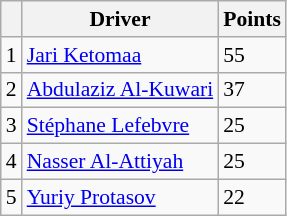<table class="wikitable" style="font-size: 90%;">
<tr>
<th></th>
<th>Driver</th>
<th>Points</th>
</tr>
<tr>
<td>1</td>
<td> <a href='#'>Jari Ketomaa</a></td>
<td>55</td>
</tr>
<tr>
<td>2</td>
<td> <a href='#'>Abdulaziz Al-Kuwari</a></td>
<td>37</td>
</tr>
<tr>
<td>3</td>
<td> <a href='#'>Stéphane Lefebvre</a></td>
<td>25</td>
</tr>
<tr>
<td>4</td>
<td> <a href='#'>Nasser Al-Attiyah</a></td>
<td>25</td>
</tr>
<tr>
<td>5</td>
<td> <a href='#'>Yuriy Protasov</a></td>
<td>22</td>
</tr>
</table>
